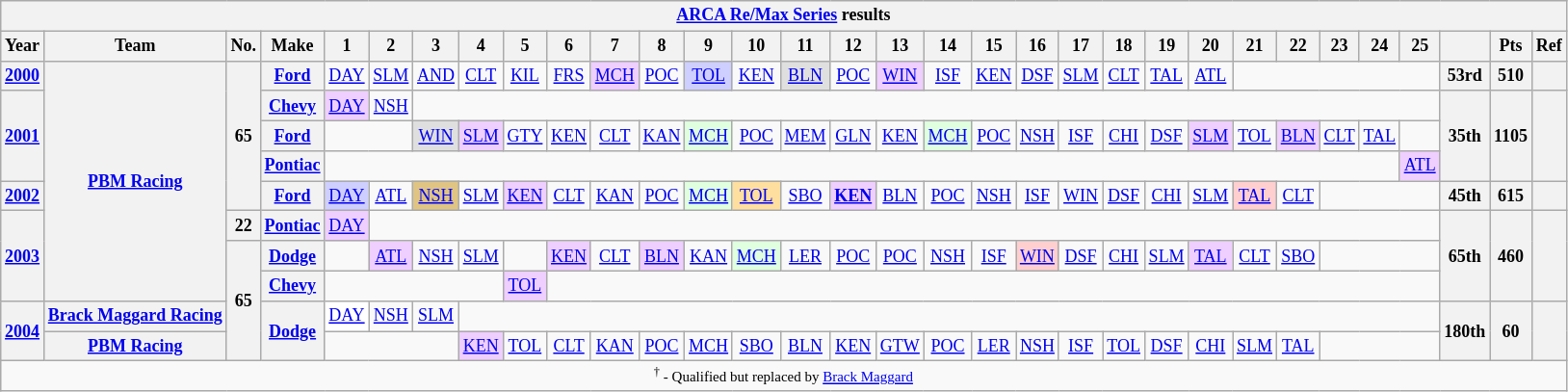<table class="wikitable" style="text-align:center; font-size:75%">
<tr>
<th colspan="34"><a href='#'>ARCA Re/Max Series</a> results</th>
</tr>
<tr>
<th>Year</th>
<th>Team</th>
<th>No.</th>
<th>Make</th>
<th>1</th>
<th>2</th>
<th>3</th>
<th>4</th>
<th>5</th>
<th>6</th>
<th>7</th>
<th>8</th>
<th>9</th>
<th>10</th>
<th>11</th>
<th>12</th>
<th>13</th>
<th>14</th>
<th>15</th>
<th>16</th>
<th>17</th>
<th>18</th>
<th>19</th>
<th>20</th>
<th>21</th>
<th>22</th>
<th>23</th>
<th>24</th>
<th>25</th>
<th></th>
<th>Pts</th>
<th>Ref</th>
</tr>
<tr>
<th><a href='#'>2000</a></th>
<th rowspan=8><a href='#'>PBM Racing</a></th>
<th rowspan=5>65</th>
<th><a href='#'>Ford</a></th>
<td><a href='#'>DAY</a></td>
<td><a href='#'>SLM</a></td>
<td><a href='#'>AND</a></td>
<td><a href='#'>CLT</a></td>
<td><a href='#'>KIL</a></td>
<td><a href='#'>FRS</a></td>
<td style="background:#EFCFFF;"><a href='#'>MCH</a><br></td>
<td><a href='#'>POC</a></td>
<td style="background:#CFCFFF;"><a href='#'>TOL</a><br></td>
<td><a href='#'>KEN</a></td>
<td style="background:#DFDFDF;"><a href='#'>BLN</a><br></td>
<td><a href='#'>POC</a></td>
<td style="background:#EFCFFF;"><a href='#'>WIN</a><br></td>
<td><a href='#'>ISF</a></td>
<td><a href='#'>KEN</a></td>
<td><a href='#'>DSF</a></td>
<td><a href='#'>SLM</a></td>
<td><a href='#'>CLT</a></td>
<td><a href='#'>TAL</a></td>
<td><a href='#'>ATL</a></td>
<td colspan=5></td>
<th>53rd</th>
<th>510</th>
<th></th>
</tr>
<tr>
<th rowspan=3><a href='#'>2001</a></th>
<th><a href='#'>Chevy</a></th>
<td style="background:#EFCFFF;"><a href='#'>DAY</a><br></td>
<td><a href='#'>NSH</a></td>
<td colspan=23></td>
<th rowspan=3>35th</th>
<th rowspan=3>1105</th>
<th rowspan=3></th>
</tr>
<tr>
<th><a href='#'>Ford</a></th>
<td colspan=2></td>
<td style="background:#DFDFDF;"><a href='#'>WIN</a><br></td>
<td style="background:#EFCFFF;"><a href='#'>SLM</a><br></td>
<td><a href='#'>GTY</a></td>
<td><a href='#'>KEN</a></td>
<td><a href='#'>CLT</a></td>
<td><a href='#'>KAN</a></td>
<td style="background:#DFFFDF;"><a href='#'>MCH</a><br></td>
<td><a href='#'>POC</a></td>
<td><a href='#'>MEM</a></td>
<td><a href='#'>GLN</a></td>
<td><a href='#'>KEN</a></td>
<td style="background:#DFFFDF;"><a href='#'>MCH</a><br></td>
<td><a href='#'>POC</a></td>
<td><a href='#'>NSH</a></td>
<td><a href='#'>ISF</a></td>
<td><a href='#'>CHI</a></td>
<td><a href='#'>DSF</a></td>
<td style="background:#EFCFFF;"><a href='#'>SLM</a><br></td>
<td><a href='#'>TOL</a></td>
<td style="background:#EFCFFF;"><a href='#'>BLN</a><br></td>
<td><a href='#'>CLT</a></td>
<td><a href='#'>TAL</a></td>
<td></td>
</tr>
<tr>
<th><a href='#'>Pontiac</a></th>
<td colspan=24></td>
<td style="background:#EFCFFF;"><a href='#'>ATL</a><br></td>
</tr>
<tr>
<th><a href='#'>2002</a></th>
<th><a href='#'>Ford</a></th>
<td style="background:#CFCFFF;"><a href='#'>DAY</a><br></td>
<td><a href='#'>ATL</a></td>
<td style="background:#DFC484;"><a href='#'>NSH</a><br></td>
<td><a href='#'>SLM</a></td>
<td style="background:#EFCFFF;"><a href='#'>KEN</a><br></td>
<td><a href='#'>CLT</a></td>
<td><a href='#'>KAN</a></td>
<td><a href='#'>POC</a></td>
<td style="background:#DFFFDF;"><a href='#'>MCH</a><br></td>
<td style="background:#FFDF9F;"><a href='#'>TOL</a><br></td>
<td><a href='#'>SBO</a></td>
<td style="background:#EFCFFF;"><strong><a href='#'>KEN</a></strong><br></td>
<td><a href='#'>BLN</a></td>
<td><a href='#'>POC</a></td>
<td><a href='#'>NSH</a></td>
<td><a href='#'>ISF</a></td>
<td><a href='#'>WIN</a></td>
<td><a href='#'>DSF</a></td>
<td><a href='#'>CHI</a></td>
<td><a href='#'>SLM</a></td>
<td style="background:#FFCFCF;"><a href='#'>TAL</a><br></td>
<td><a href='#'>CLT</a></td>
<td colspan=3></td>
<th>45th</th>
<th>615</th>
<th></th>
</tr>
<tr>
<th rowspan=3><a href='#'>2003</a></th>
<th>22</th>
<th><a href='#'>Pontiac</a></th>
<td style="background:#EFCFFF;"><a href='#'>DAY</a><br></td>
<td colspan=24></td>
<th rowspan=3>65th</th>
<th rowspan=3>460</th>
<th rowspan=3></th>
</tr>
<tr>
<th rowspan=4>65</th>
<th><a href='#'>Dodge</a></th>
<td></td>
<td style="background:#EFCFFF;"><a href='#'>ATL</a><br></td>
<td><a href='#'>NSH</a></td>
<td><a href='#'>SLM</a></td>
<td></td>
<td style="background:#EFCFFF;"><a href='#'>KEN</a><br></td>
<td><a href='#'>CLT</a></td>
<td style="background:#EFCFFF;"><a href='#'>BLN</a><br></td>
<td><a href='#'>KAN</a></td>
<td style="background:#DFFFDF;"><a href='#'>MCH</a><br></td>
<td><a href='#'>LER</a></td>
<td><a href='#'>POC</a></td>
<td><a href='#'>POC</a></td>
<td><a href='#'>NSH</a></td>
<td><a href='#'>ISF</a></td>
<td style="background:#FFCFCF;"><a href='#'>WIN</a><br></td>
<td><a href='#'>DSF</a></td>
<td><a href='#'>CHI</a></td>
<td><a href='#'>SLM</a></td>
<td style="background:#EFCFFF;"><a href='#'>TAL</a><br></td>
<td><a href='#'>CLT</a></td>
<td><a href='#'>SBO</a></td>
<td colspan=3></td>
</tr>
<tr>
<th><a href='#'>Chevy</a></th>
<td colspan=4></td>
<td style="background:#EFCFFF;"><a href='#'>TOL</a><br></td>
<td colspan=20></td>
</tr>
<tr>
<th rowspan=2><a href='#'>2004</a></th>
<th><a href='#'>Brack Maggard Racing</a></th>
<th rowspan=2><a href='#'>Dodge</a></th>
<td style="background:#FFFFFF;"><a href='#'>DAY</a><br></td>
<td><a href='#'>NSH</a></td>
<td><a href='#'>SLM</a></td>
<td colspan=22></td>
<th rowspan=2>180th</th>
<th rowspan=2>60</th>
<th rowspan=2></th>
</tr>
<tr>
<th><a href='#'>PBM Racing</a></th>
<td colspan=3></td>
<td style="background:#EFCFFF;"><a href='#'>KEN</a><br></td>
<td><a href='#'>TOL</a></td>
<td><a href='#'>CLT</a></td>
<td><a href='#'>KAN</a></td>
<td><a href='#'>POC</a></td>
<td><a href='#'>MCH</a></td>
<td><a href='#'>SBO</a></td>
<td><a href='#'>BLN</a></td>
<td><a href='#'>KEN</a></td>
<td><a href='#'>GTW</a></td>
<td><a href='#'>POC</a></td>
<td><a href='#'>LER</a></td>
<td><a href='#'>NSH</a></td>
<td><a href='#'>ISF</a></td>
<td><a href='#'>TOL</a></td>
<td><a href='#'>DSF</a></td>
<td><a href='#'>CHI</a></td>
<td><a href='#'>SLM</a></td>
<td><a href='#'>TAL</a></td>
<td colspan=3></td>
</tr>
<tr>
<td colspan=32><small><sup>†</sup> - Qualified but replaced by <a href='#'>Brack Maggard</a></small></td>
</tr>
</table>
